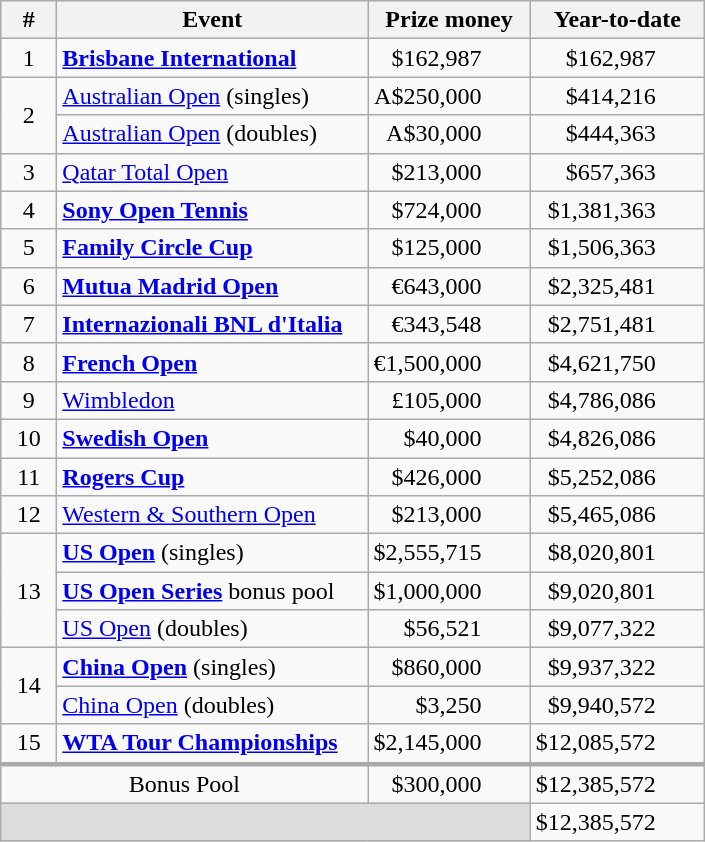<table class="wikitable sortable">
<tr>
<th width=30>#</th>
<th width=200>Event</th>
<th>Prize money</th>
<th>Year-to-date</th>
</tr>
<tr>
<td align=center>1</td>
<td><strong><a href='#'>Brisbane International</a></strong></td>
<td align=right style="padding-right: 2em">$162,987</td>
<td align=right style="padding-right: 2em">$162,987</td>
</tr>
<tr>
<td align=center rowspan=2>2</td>
<td><a href='#'>Australian Open</a> (singles)</td>
<td align=right style="padding-right: 2em">A$250,000</td>
<td align=right style="padding-right: 2em">$414,216</td>
</tr>
<tr>
<td><a href='#'>Australian Open</a> (doubles)</td>
<td align=right style="padding-right: 2em">A$30,000</td>
<td align=right style="padding-right: 2em">$444,363</td>
</tr>
<tr>
<td align=center>3</td>
<td><a href='#'>Qatar Total Open</a></td>
<td align=right style="padding-right: 2em">$213,000</td>
<td align=right style="padding-right: 2em">$657,363</td>
</tr>
<tr>
<td align=center>4</td>
<td><strong><a href='#'>Sony Open Tennis</a></strong></td>
<td align=right style="padding-right: 2em">$724,000</td>
<td align=right style="padding-right: 2em">$1,381,363</td>
</tr>
<tr>
<td align=center>5</td>
<td><strong><a href='#'>Family Circle Cup</a></strong></td>
<td align=right style="padding-right: 2em">$125,000</td>
<td align=right style="padding-right: 2em">$1,506,363</td>
</tr>
<tr>
<td align=center>6</td>
<td><strong><a href='#'>Mutua Madrid Open</a></strong></td>
<td align=right style="padding-right: 2em">€643,000</td>
<td align=right style="padding-right: 2em">$2,325,481</td>
</tr>
<tr>
<td align=center>7</td>
<td><strong><a href='#'>Internazionali BNL d'Italia</a></strong></td>
<td align=right style="padding-right: 2em">€343,548</td>
<td align=right style="padding-right: 2em">$2,751,481</td>
</tr>
<tr>
<td align=center>8</td>
<td><strong><a href='#'>French Open</a></strong></td>
<td align=right style="padding-right: 2em">€1,500,000</td>
<td align=right style="padding-right: 2em">$4,621,750</td>
</tr>
<tr>
<td align=center>9</td>
<td><a href='#'>Wimbledon</a></td>
<td align=right style="padding-right: 2em">£105,000</td>
<td align=right style="padding-right: 2em">$4,786,086</td>
</tr>
<tr>
<td align=center>10</td>
<td><strong><a href='#'>Swedish Open</a></strong></td>
<td align=right style="padding-right: 2em">$40,000</td>
<td align=right style="padding-right: 2em">$4,826,086</td>
</tr>
<tr>
<td align=center>11</td>
<td><strong><a href='#'>Rogers Cup</a></strong></td>
<td align=right style="padding-right: 2em">$426,000</td>
<td align=right style="padding-right: 2em">$5,252,086</td>
</tr>
<tr>
<td align=center>12</td>
<td><a href='#'>Western & Southern Open</a></td>
<td align=right style="padding-right: 2em">$213,000</td>
<td align=right style="padding-right: 2em">$5,465,086</td>
</tr>
<tr>
<td align=center rowspan=3>13</td>
<td><strong><a href='#'>US Open</a></strong> (singles)</td>
<td align=right style="padding-right: 2em">$2,555,715</td>
<td align=right style="padding-right: 2em">$8,020,801</td>
</tr>
<tr>
<td><strong><a href='#'>US Open Series</a></strong> bonus pool</td>
<td align=right style="padding-right: 2em">$1,000,000</td>
<td align=right style="padding-right: 2em">$9,020,801</td>
</tr>
<tr>
<td><a href='#'>US Open</a> (doubles)</td>
<td align=right style="padding-right: 2em">$56,521</td>
<td align=right style="padding-right: 2em">$9,077,322</td>
</tr>
<tr>
<td align=center rowspan=2>14</td>
<td><strong><a href='#'>China Open</a></strong> (singles)</td>
<td align=right style="padding-right: 2em">$860,000</td>
<td align=right style="padding-right: 2em">$9,937,322</td>
</tr>
<tr>
<td><a href='#'>China Open</a> (doubles)</td>
<td align=right style="padding-right: 2em">$3,250</td>
<td align=right style="padding-right: 2em">$9,940,572</td>
</tr>
<tr>
<td align=center>15</td>
<td><strong><a href='#'>WTA Tour Championships</a></strong></td>
<td align=right style="padding-right: 2em">$2,145,000</td>
<td align=right style="padding-right: 2em">$12,085,572</td>
</tr>
<tr style="text-align:center;border-top:3px solid darkgrey">
<td colspan=2>Bonus Pool</td>
<td align=right style="padding-right: 2em">$300,000</td>
<td align=right style="padding-right: 2em">$12,385,572</td>
</tr>
<tr class="sortbottom">
<td colspan=3 bgcolor=#DCDCDC></td>
<td align=right style="padding-right: 2em">$12,385,572</td>
</tr>
</table>
